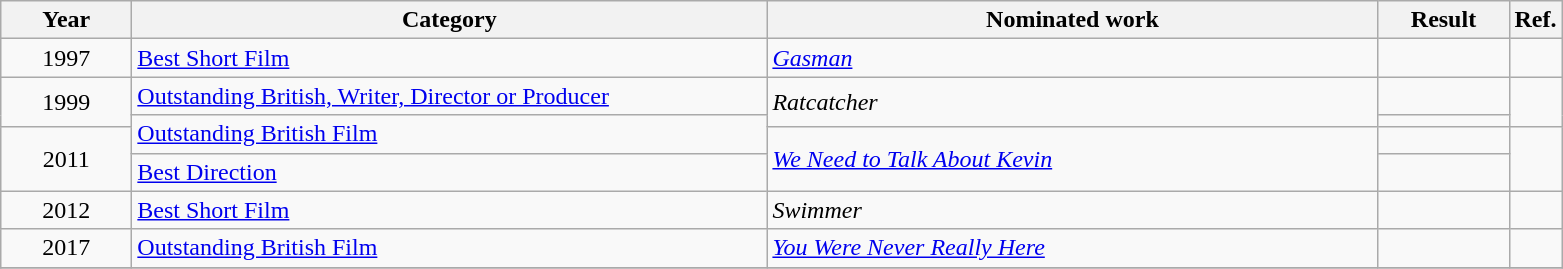<table class=wikitable>
<tr>
<th scope="col" style="width:5em;">Year</th>
<th scope="col" style="width:26em;">Category</th>
<th scope="col" style="width:25em;">Nominated work</th>
<th scope="col" style="width:5em;">Result</th>
<th>Ref.</th>
</tr>
<tr>
<td style="text-align:center;">1997</td>
<td><a href='#'>Best Short Film</a></td>
<td><em><a href='#'>Gasman</a></em></td>
<td></td>
<td></td>
</tr>
<tr>
<td style="text-align:center;", rowspan=2>1999</td>
<td><a href='#'>Outstanding British, Writer, Director or Producer</a></td>
<td rowspan=2><em>Ratcatcher</em></td>
<td></td>
<td rowspan=2></td>
</tr>
<tr>
<td rowspan=2><a href='#'>Outstanding British Film</a></td>
<td></td>
</tr>
<tr>
<td style="text-align:center;", rowspan=2>2011</td>
<td rowspan=2><em><a href='#'>We Need to Talk About Kevin</a></em></td>
<td></td>
<td rowspan=2></td>
</tr>
<tr>
<td><a href='#'>Best Direction</a></td>
<td></td>
</tr>
<tr>
<td style="text-align:center;">2012</td>
<td><a href='#'>Best Short Film</a></td>
<td><em>Swimmer</em></td>
<td></td>
<td></td>
</tr>
<tr>
<td style="text-align:center;">2017</td>
<td><a href='#'>Outstanding British Film</a></td>
<td><em><a href='#'>You Were Never Really Here</a></em></td>
<td></td>
<td></td>
</tr>
<tr>
</tr>
</table>
